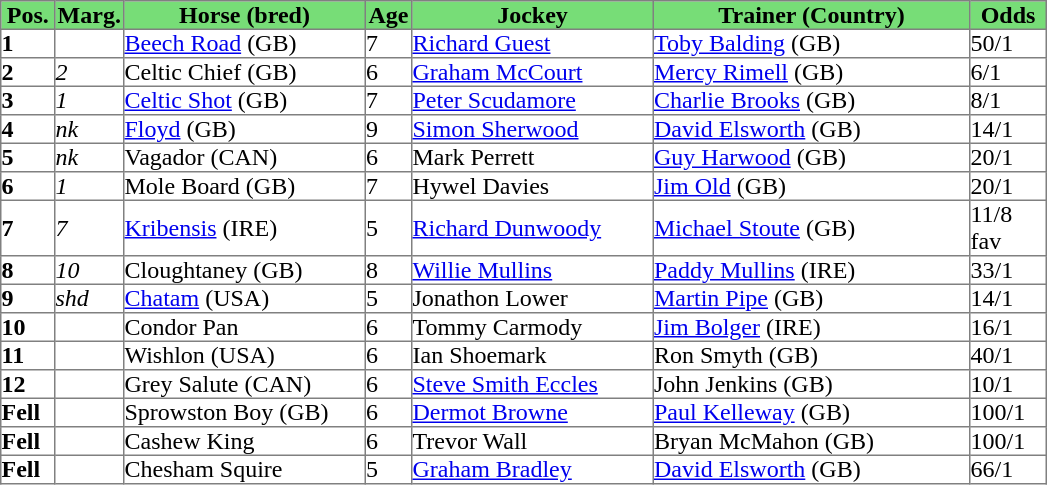<table class = "sortable" | border="1" cellpadding="0" style="border-collapse: collapse;">
<tr style="background:#7d7; text-align:center;">
<th style="width:35px;"><strong>Pos.</strong></th>
<th style="width:45px;"><strong>Marg.</strong></th>
<th style="width:160px;"><strong>Horse (bred)</strong></th>
<th style="width:30px;"><strong>Age</strong></th>
<th style="width:160px;"><strong>Jockey</strong></th>
<th style="width:210px;"><strong>Trainer (Country)</strong></th>
<th style="width:50px;"><strong>Odds</strong></th>
</tr>
<tr>
<td><strong>1</strong></td>
<td></td>
<td><a href='#'>Beech Road</a> (GB)</td>
<td>7</td>
<td><a href='#'>Richard Guest</a></td>
<td><a href='#'>Toby Balding</a> (GB)</td>
<td>50/1</td>
</tr>
<tr>
<td><strong>2</strong></td>
<td><em>2</em></td>
<td>Celtic Chief (GB)</td>
<td>6</td>
<td><a href='#'>Graham McCourt</a></td>
<td><a href='#'>Mercy Rimell</a> (GB)</td>
<td>6/1</td>
</tr>
<tr>
<td><strong>3</strong></td>
<td><em>1</em></td>
<td><a href='#'>Celtic Shot</a> (GB)</td>
<td>7</td>
<td><a href='#'>Peter Scudamore</a></td>
<td><a href='#'>Charlie Brooks</a> (GB)</td>
<td>8/1</td>
</tr>
<tr>
<td><strong>4</strong></td>
<td><em>nk</em></td>
<td><a href='#'>Floyd</a> (GB)</td>
<td>9</td>
<td><a href='#'>Simon Sherwood</a></td>
<td><a href='#'>David Elsworth</a> (GB)</td>
<td>14/1</td>
</tr>
<tr>
<td><strong>5</strong></td>
<td><em>nk</em></td>
<td>Vagador (CAN)</td>
<td>6</td>
<td>Mark Perrett</td>
<td><a href='#'>Guy Harwood</a> (GB)</td>
<td>20/1</td>
</tr>
<tr>
<td><strong>6</strong></td>
<td><em>1</em></td>
<td>Mole Board (GB)</td>
<td>7</td>
<td>Hywel Davies</td>
<td><a href='#'>Jim Old</a> (GB)</td>
<td>20/1</td>
</tr>
<tr>
<td><strong>7</strong></td>
<td><em>7</em></td>
<td><a href='#'>Kribensis</a> (IRE)</td>
<td>5</td>
<td><a href='#'>Richard Dunwoody</a></td>
<td><a href='#'>Michael Stoute</a> (GB)</td>
<td>11/8 fav</td>
</tr>
<tr>
<td><strong>8</strong></td>
<td><em>10</em></td>
<td>Cloughtaney (GB)</td>
<td>8</td>
<td><a href='#'>Willie Mullins</a></td>
<td><a href='#'>Paddy Mullins</a> (IRE)</td>
<td>33/1</td>
</tr>
<tr>
<td><strong>9</strong></td>
<td><em>shd</em></td>
<td><a href='#'>Chatam</a> (USA)</td>
<td>5</td>
<td>Jonathon Lower</td>
<td><a href='#'>Martin Pipe</a> (GB)</td>
<td>14/1</td>
</tr>
<tr>
<td><strong>10</strong></td>
<td></td>
<td>Condor Pan</td>
<td>6</td>
<td>Tommy Carmody</td>
<td><a href='#'>Jim Bolger</a> (IRE)</td>
<td>16/1</td>
</tr>
<tr>
<td><strong>11</strong></td>
<td></td>
<td>Wishlon (USA)</td>
<td>6</td>
<td>Ian Shoemark</td>
<td>Ron Smyth (GB)</td>
<td>40/1</td>
</tr>
<tr>
<td><strong>12</strong></td>
<td></td>
<td>Grey Salute (CAN)</td>
<td>6</td>
<td><a href='#'>Steve Smith Eccles</a></td>
<td>John Jenkins (GB)</td>
<td>10/1</td>
</tr>
<tr>
<td><strong>Fell</strong></td>
<td></td>
<td>Sprowston Boy (GB)</td>
<td>6</td>
<td><a href='#'>Dermot Browne</a></td>
<td><a href='#'>Paul Kelleway</a> (GB)</td>
<td>100/1</td>
</tr>
<tr>
<td><strong>Fell</strong></td>
<td></td>
<td>Cashew King</td>
<td>6</td>
<td>Trevor Wall</td>
<td>Bryan McMahon (GB)</td>
<td>100/1</td>
</tr>
<tr>
<td><strong>Fell</strong></td>
<td></td>
<td>Chesham Squire</td>
<td>5</td>
<td><a href='#'>Graham Bradley</a></td>
<td><a href='#'>David Elsworth</a> (GB)</td>
<td>66/1</td>
</tr>
</table>
